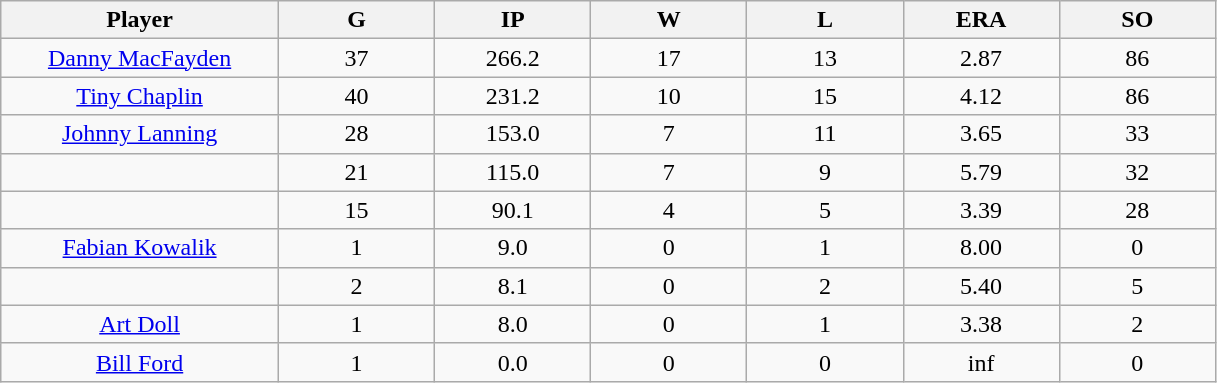<table class="wikitable sortable">
<tr>
<th bgcolor="#DDDDFF" width="16%">Player</th>
<th bgcolor="#DDDDFF" width="9%">G</th>
<th bgcolor="#DDDDFF" width="9%">IP</th>
<th bgcolor="#DDDDFF" width="9%">W</th>
<th bgcolor="#DDDDFF" width="9%">L</th>
<th bgcolor="#DDDDFF" width="9%">ERA</th>
<th bgcolor="#DDDDFF" width="9%">SO</th>
</tr>
<tr align="center">
<td><a href='#'>Danny MacFayden</a></td>
<td>37</td>
<td>266.2</td>
<td>17</td>
<td>13</td>
<td>2.87</td>
<td>86</td>
</tr>
<tr align=center>
<td><a href='#'>Tiny Chaplin</a></td>
<td>40</td>
<td>231.2</td>
<td>10</td>
<td>15</td>
<td>4.12</td>
<td>86</td>
</tr>
<tr align=center>
<td><a href='#'>Johnny Lanning</a></td>
<td>28</td>
<td>153.0</td>
<td>7</td>
<td>11</td>
<td>3.65</td>
<td>33</td>
</tr>
<tr align=center>
<td></td>
<td>21</td>
<td>115.0</td>
<td>7</td>
<td>9</td>
<td>5.79</td>
<td>32</td>
</tr>
<tr align="center">
<td></td>
<td>15</td>
<td>90.1</td>
<td>4</td>
<td>5</td>
<td>3.39</td>
<td>28</td>
</tr>
<tr align="center">
<td><a href='#'>Fabian Kowalik</a></td>
<td>1</td>
<td>9.0</td>
<td>0</td>
<td>1</td>
<td>8.00</td>
<td>0</td>
</tr>
<tr align=center>
<td></td>
<td>2</td>
<td>8.1</td>
<td>0</td>
<td>2</td>
<td>5.40</td>
<td>5</td>
</tr>
<tr align="center">
<td><a href='#'>Art Doll</a></td>
<td>1</td>
<td>8.0</td>
<td>0</td>
<td>1</td>
<td>3.38</td>
<td>2</td>
</tr>
<tr align=center>
<td><a href='#'>Bill Ford</a></td>
<td>1</td>
<td>0.0</td>
<td>0</td>
<td>0</td>
<td>inf</td>
<td>0</td>
</tr>
</table>
